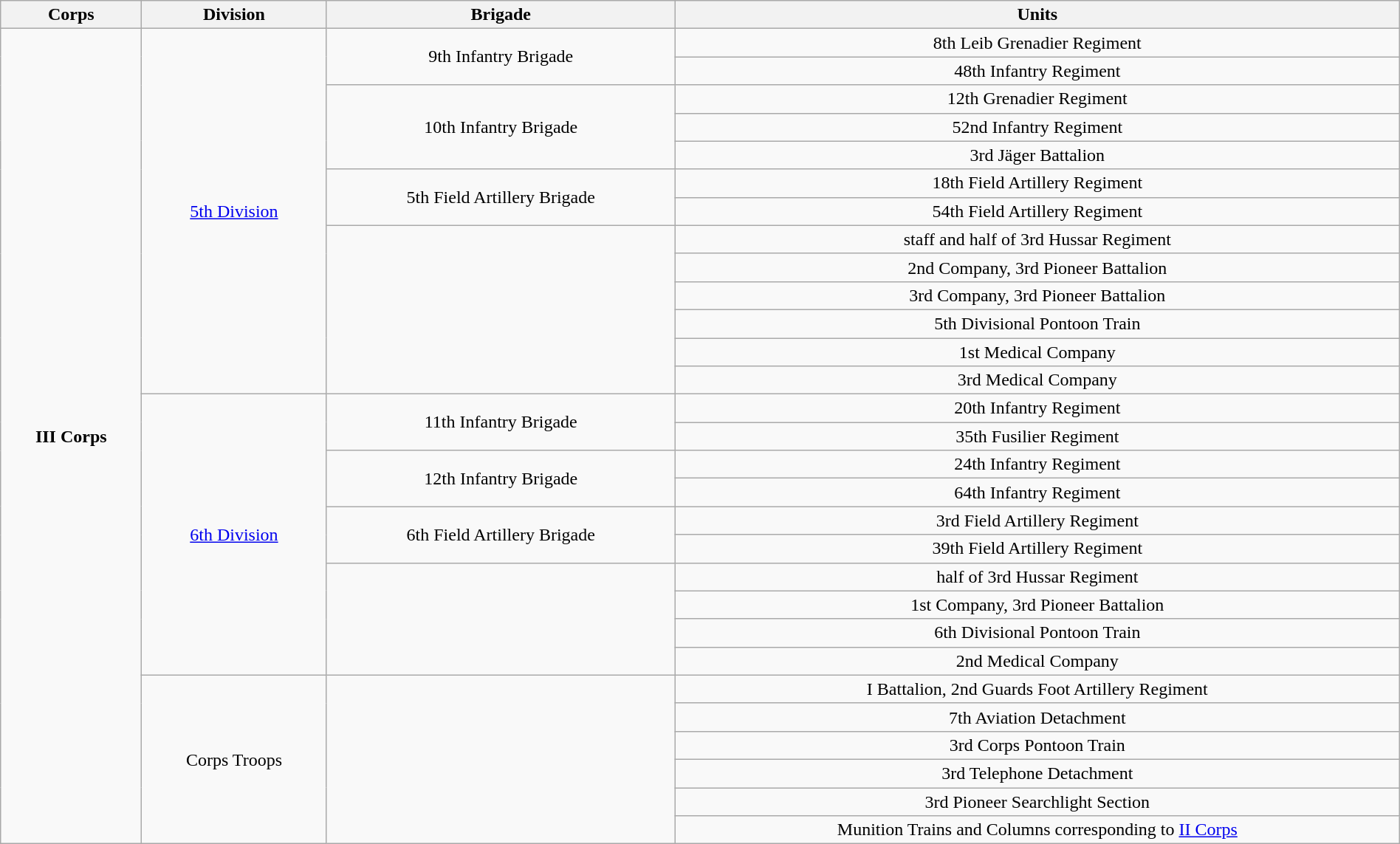<table class="wikitable collapsible collapsed" style="text-align:center; width:100%;">
<tr>
<th>Corps</th>
<th>Division</th>
<th>Brigade</th>
<th>Units</th>
</tr>
<tr>
<td ROWSPAN=29><strong>III Corps</strong></td>
<td ROWSPAN=13><a href='#'>5th Division</a></td>
<td ROWSPAN=2>9th Infantry Brigade</td>
<td>8th Leib Grenadier Regiment</td>
</tr>
<tr>
<td>48th Infantry Regiment</td>
</tr>
<tr>
<td ROWSPAN=3>10th Infantry Brigade</td>
<td>12th Grenadier Regiment</td>
</tr>
<tr>
<td>52nd Infantry Regiment</td>
</tr>
<tr>
<td>3rd Jäger Battalion</td>
</tr>
<tr>
<td ROWSPAN=2>5th Field Artillery Brigade</td>
<td>18th Field Artillery Regiment</td>
</tr>
<tr>
<td>54th Field Artillery Regiment</td>
</tr>
<tr>
<td ROWSPAN=6></td>
<td>staff and half of 3rd Hussar Regiment</td>
</tr>
<tr>
<td>2nd Company, 3rd Pioneer Battalion</td>
</tr>
<tr>
<td>3rd Company, 3rd Pioneer Battalion</td>
</tr>
<tr>
<td>5th Divisional Pontoon Train</td>
</tr>
<tr>
<td>1st Medical Company</td>
</tr>
<tr>
<td>3rd Medical Company</td>
</tr>
<tr>
<td ROWSPAN=10><a href='#'>6th Division</a></td>
<td ROWSPAN=2>11th Infantry Brigade</td>
<td>20th Infantry Regiment</td>
</tr>
<tr>
<td>35th Fusilier Regiment</td>
</tr>
<tr>
<td ROWSPAN=2>12th Infantry Brigade</td>
<td>24th Infantry Regiment</td>
</tr>
<tr>
<td>64th Infantry Regiment</td>
</tr>
<tr>
<td ROWSPAN=2>6th Field Artillery Brigade</td>
<td>3rd Field Artillery Regiment</td>
</tr>
<tr>
<td>39th Field Artillery Regiment</td>
</tr>
<tr>
<td ROWSPAN=4></td>
<td>half of 3rd Hussar Regiment</td>
</tr>
<tr>
<td>1st Company, 3rd Pioneer Battalion</td>
</tr>
<tr>
<td>6th Divisional Pontoon Train</td>
</tr>
<tr>
<td>2nd Medical Company</td>
</tr>
<tr>
<td ROWSPAN=6>Corps Troops</td>
<td ROWSPAN=6></td>
<td>I Battalion, 2nd Guards Foot Artillery Regiment</td>
</tr>
<tr>
<td>7th Aviation Detachment</td>
</tr>
<tr>
<td>3rd Corps Pontoon Train</td>
</tr>
<tr>
<td>3rd Telephone Detachment</td>
</tr>
<tr>
<td>3rd Pioneer Searchlight Section</td>
</tr>
<tr>
<td>Munition Trains and Columns corresponding to <a href='#'>II Corps</a></td>
</tr>
</table>
